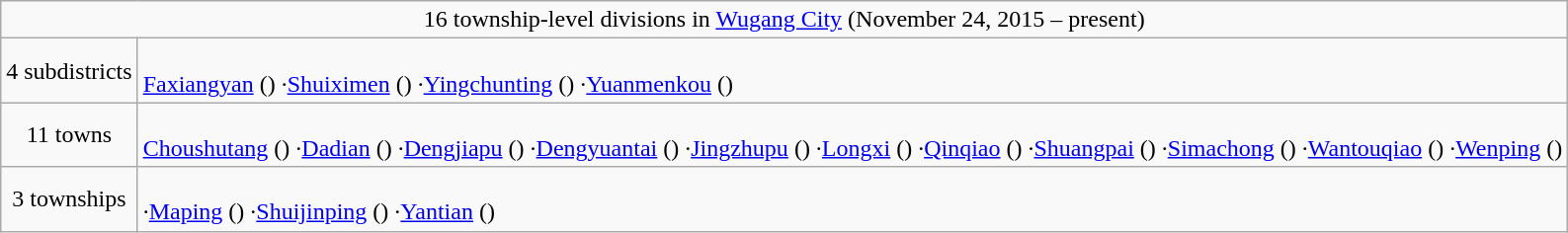<table class="wikitable">
<tr>
<td style="text-align:center;" colspan="2">16 township-level divisions in <a href='#'>Wugang City</a> (November 24, 2015 – present)</td>
</tr>
<tr align=left>
<td align=center>4 subdistricts</td>
<td><br><a href='#'>Faxiangyan</a> ()
·<a href='#'>Shuiximen</a> ()
·<a href='#'>Yingchunting</a> ()
·<a href='#'>Yuanmenkou</a> ()</td>
</tr>
<tr align=left>
<td align=center>11 towns</td>
<td><br><a href='#'>Choushutang</a> ()
·<a href='#'>Dadian</a> ()
·<a href='#'>Dengjiapu</a> ()
·<a href='#'>Dengyuantai</a> ()
·<a href='#'>Jingzhupu</a> ()
·<a href='#'>Longxi</a> ()
·<a href='#'>Qinqiao</a> ()
·<a href='#'>Shuangpai</a> ()
·<a href='#'>Simachong</a> ()
·<a href='#'>Wantouqiao</a> ()
·<a href='#'>Wenping</a> ()</td>
</tr>
<tr align=left>
<td align=center>3 townships</td>
<td><br>·<a href='#'>Maping</a> ()
·<a href='#'>Shuijinping</a> ()
·<a href='#'>Yantian</a> ()</td>
</tr>
</table>
